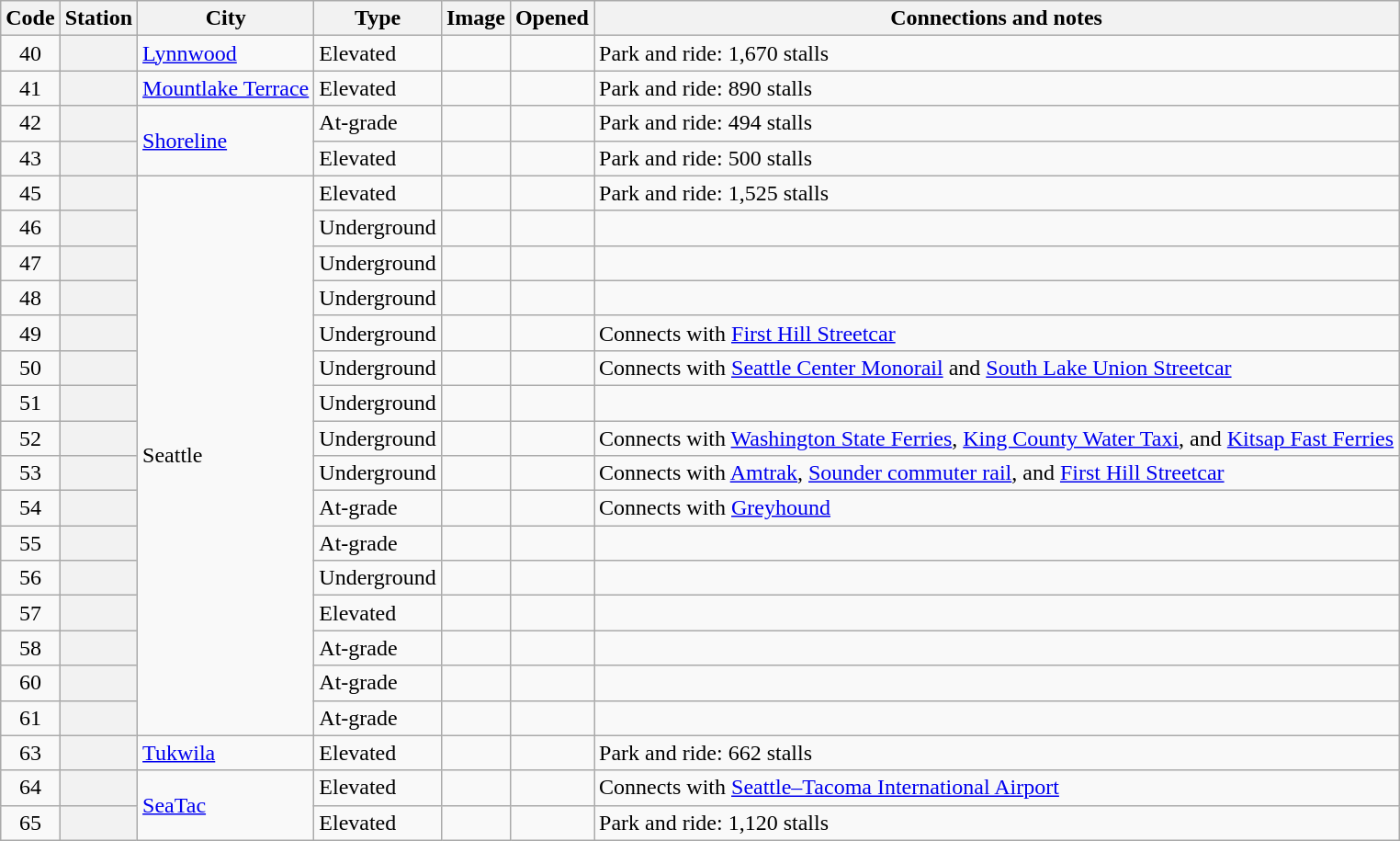<table class="wikitable sortable sticky-header plainrowheaders">
<tr>
<th scope=col>Code</th>
<th scope=col>Station</th>
<th>City</th>
<th scope="col">Type</th>
<th scope=col class="unsortable">Image</th>
<th scope=col>Opened</th>
<th scope=col class="unsortable">Connections and notes</th>
</tr>
<tr>
<td align=center>40</td>
<th scope=row></th>
<td><a href='#'>Lynnwood</a></td>
<td>Elevated</td>
<td></td>
<td></td>
<td>Park and ride: 1,670 stalls</td>
</tr>
<tr>
<td align=center>41</td>
<th scope=row></th>
<td><a href='#'>Mountlake Terrace</a></td>
<td>Elevated</td>
<td></td>
<td></td>
<td>Park and ride: 890 stalls</td>
</tr>
<tr>
<td align=center>42</td>
<th scope=row></th>
<td rowspan="2"><a href='#'>Shoreline</a></td>
<td>At-grade</td>
<td></td>
<td></td>
<td>Park and ride: 494 stalls</td>
</tr>
<tr>
<td align=center>43</td>
<th scope=row></th>
<td>Elevated</td>
<td></td>
<td></td>
<td>Park and ride: 500 stalls</td>
</tr>
<tr>
<td align=center>45</td>
<th scope=row></th>
<td rowspan="16">Seattle</td>
<td>Elevated</td>
<td></td>
<td></td>
<td>Park and ride: 1,525 stalls</td>
</tr>
<tr>
<td align=center>46</td>
<th scope=row></th>
<td>Underground</td>
<td></td>
<td></td>
<td></td>
</tr>
<tr>
<td align=center>47</td>
<th scope=row></th>
<td>Underground</td>
<td></td>
<td></td>
<td></td>
</tr>
<tr>
<td align=center>48</td>
<th scope=row></th>
<td>Underground</td>
<td></td>
<td></td>
<td></td>
</tr>
<tr>
<td align=center>49</td>
<th scope=row></th>
<td>Underground</td>
<td></td>
<td></td>
<td>Connects with <a href='#'>First Hill Streetcar</a></td>
</tr>
<tr>
<td align=center>50</td>
<th scope=row></th>
<td>Underground</td>
<td></td>
<td></td>
<td>Connects with <a href='#'>Seattle Center Monorail</a> and <a href='#'>South Lake Union Streetcar</a></td>
</tr>
<tr>
<td align=center>51</td>
<th scope=row></th>
<td>Underground</td>
<td></td>
<td></td>
<td></td>
</tr>
<tr>
<td align=center>52</td>
<th scope=row></th>
<td>Underground</td>
<td></td>
<td></td>
<td>Connects with <a href='#'>Washington State Ferries</a>, <a href='#'>King County Water Taxi</a>, and <a href='#'>Kitsap Fast Ferries</a></td>
</tr>
<tr>
<td align=center>53</td>
<th scope=row></th>
<td>Underground</td>
<td></td>
<td></td>
<td>Connects with <a href='#'>Amtrak</a>, <a href='#'>Sounder commuter rail</a>, and <a href='#'>First Hill Streetcar</a></td>
</tr>
<tr>
<td align=center>54</td>
<th scope=row></th>
<td>At-grade</td>
<td></td>
<td></td>
<td>Connects with <a href='#'>Greyhound</a></td>
</tr>
<tr>
<td align=center>55</td>
<th scope=row></th>
<td>At-grade</td>
<td></td>
<td></td>
<td></td>
</tr>
<tr>
<td align=center>56</td>
<th scope=row></th>
<td>Underground</td>
<td></td>
<td></td>
<td></td>
</tr>
<tr>
<td align=center>57</td>
<th scope=row></th>
<td>Elevated</td>
<td></td>
<td></td>
<td></td>
</tr>
<tr>
<td align=center>58</td>
<th scope=row></th>
<td>At-grade</td>
<td></td>
<td></td>
<td></td>
</tr>
<tr>
<td align=center>60</td>
<th scope=row></th>
<td>At-grade</td>
<td></td>
<td></td>
<td></td>
</tr>
<tr>
<td align=center>61</td>
<th scope=row></th>
<td>At-grade</td>
<td></td>
<td></td>
<td></td>
</tr>
<tr>
<td align=center>63</td>
<th scope=row></th>
<td><a href='#'>Tukwila</a></td>
<td>Elevated</td>
<td></td>
<td></td>
<td>Park and ride: 662 stalls</td>
</tr>
<tr>
<td align=center>64</td>
<th scope=row></th>
<td rowspan="2"><a href='#'>SeaTac</a></td>
<td>Elevated</td>
<td></td>
<td></td>
<td>Connects with <a href='#'>Seattle–Tacoma International Airport</a></td>
</tr>
<tr>
<td align=center>65</td>
<th scope=row></th>
<td>Elevated</td>
<td></td>
<td></td>
<td>Park and ride: 1,120 stalls</td>
</tr>
</table>
